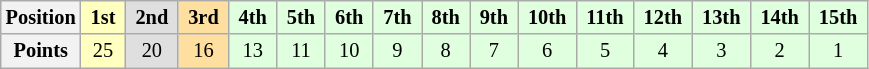<table class="wikitable" style="font-size:85%; text-align:center">
<tr>
<th>Position</th>
<td style="background:#ffffbf;"> <strong>1st</strong> </td>
<td style="background:#dfdfdf;"> <strong>2nd</strong> </td>
<td style="background:#ffdf9f;"> <strong>3rd</strong> </td>
<td style="background:#dfffdf;"> <strong>4th</strong> </td>
<td style="background:#dfffdf;"> <strong>5th</strong> </td>
<td style="background:#dfffdf;"> <strong>6th</strong> </td>
<td style="background:#dfffdf;"> <strong>7th</strong> </td>
<td style="background:#dfffdf;"> <strong>8th</strong> </td>
<td style="background:#dfffdf;"> <strong>9th</strong> </td>
<td style="background:#dfffdf;"> <strong>10th</strong> </td>
<td style="background:#dfffdf;"> <strong>11th</strong> </td>
<td style="background:#dfffdf;"> <strong>12th</strong> </td>
<td style="background:#dfffdf;"> <strong>13th</strong> </td>
<td style="background:#dfffdf;"> <strong>14th</strong> </td>
<td style="background:#dfffdf;"> <strong>15th</strong> </td>
</tr>
<tr>
<th>Points</th>
<td style="background:#ffffbf;">25</td>
<td style="background:#dfdfdf;">20</td>
<td style="background:#ffdf9f;">16</td>
<td style="background:#dfffdf;">13</td>
<td style="background:#dfffdf;">11</td>
<td style="background:#dfffdf;">10</td>
<td style="background:#dfffdf;">9</td>
<td style="background:#dfffdf;">8</td>
<td style="background:#dfffdf;">7</td>
<td style="background:#dfffdf;">6</td>
<td style="background:#dfffdf;">5</td>
<td style="background:#dfffdf;">4</td>
<td style="background:#dfffdf;">3</td>
<td style="background:#dfffdf;">2</td>
<td style="background:#dfffdf;">1</td>
</tr>
</table>
